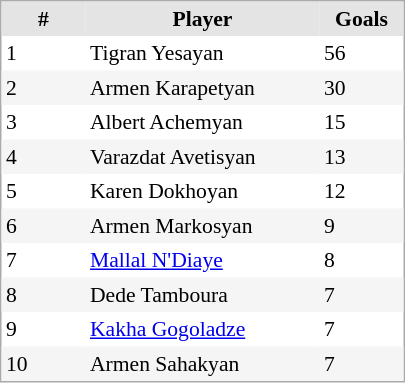<table cellspacing="0" cellpadding="3" style="border:1px solid #AAAAAA;font-size:90%">
<tr bgcolor="#E4E4E4">
<th width=50px>#</th>
<th width=150px>Player</th>
<th width=50px>Goals</th>
</tr>
<tr>
<td>1</td>
<td>Tigran Yesayan</td>
<td>56</td>
</tr>
<tr style="background:#F5F5F5;">
<td>2</td>
<td>Armen Karapetyan</td>
<td>30</td>
</tr>
<tr>
<td>3</td>
<td>Albert Achemyan</td>
<td>15</td>
</tr>
<tr style="background:#F5F5F5;">
<td>4</td>
<td>Varazdat Avetisyan</td>
<td>13</td>
</tr>
<tr>
<td>5</td>
<td>Karen Dokhoyan</td>
<td>12</td>
</tr>
<tr style="background:#F5F5F5;">
<td>6</td>
<td>Armen Markosyan</td>
<td>9</td>
</tr>
<tr>
<td>7</td>
<td><a href='#'>Mallal N'Diaye</a></td>
<td>8</td>
</tr>
<tr style="background:#F5F5F5;">
<td>8</td>
<td>Dede Tamboura</td>
<td>7</td>
</tr>
<tr>
<td>9</td>
<td><a href='#'>Kakha Gogoladze</a></td>
<td>7</td>
</tr>
<tr style="background:#F5F5F5;">
<td>10</td>
<td>Armen Sahakyan</td>
<td>7</td>
</tr>
</table>
